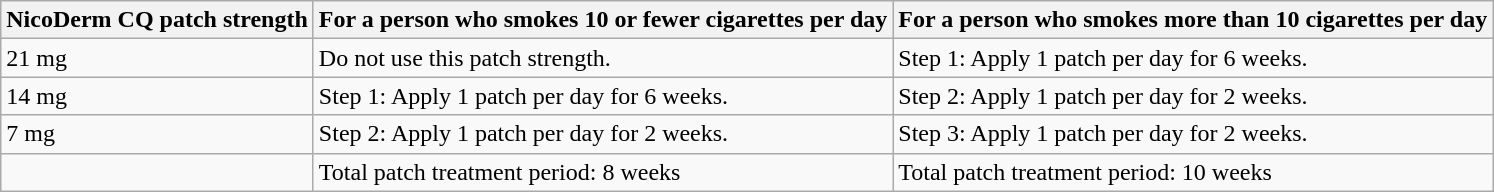<table class="wikitable">
<tr>
<th>NicoDerm CQ patch strength</th>
<th>For a person who smokes 10 or fewer cigarettes per day</th>
<th>For a person who smokes more than 10 cigarettes per day</th>
</tr>
<tr>
<td>21 mg</td>
<td>Do not use this patch strength.</td>
<td>Step 1: Apply 1 patch per day for 6 weeks.</td>
</tr>
<tr>
<td>14 mg</td>
<td>Step 1: Apply 1 patch per day for 6 weeks.</td>
<td>Step 2: Apply 1 patch per day for 2 weeks.</td>
</tr>
<tr>
<td>7 mg</td>
<td>Step 2: Apply 1 patch per day for 2 weeks.</td>
<td>Step 3: Apply 1 patch per day for 2 weeks.</td>
</tr>
<tr>
<td></td>
<td>Total patch treatment period: 8 weeks</td>
<td>Total patch treatment period: 10 weeks</td>
</tr>
</table>
